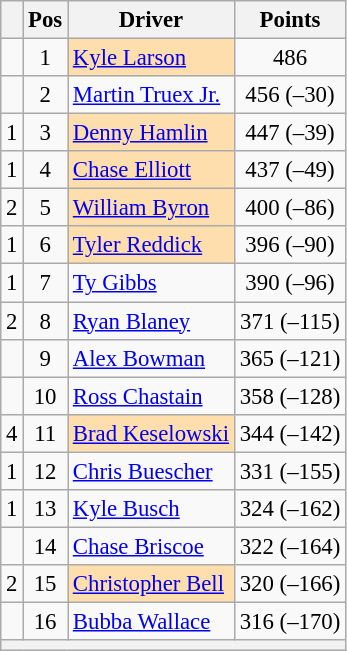<table class="wikitable" style="font-size: 95%;">
<tr>
<th></th>
<th>Pos</th>
<th>Driver</th>
<th>Points</th>
</tr>
<tr>
<td align="left"></td>
<td style="text-align:center;">1</td>
<td style="background:#FFDEAD;"><a href='#'>Kyle Larson</a></td>
<td style="text-align:center;">486</td>
</tr>
<tr>
<td align="left"></td>
<td style="text-align:center;">2</td>
<td><a href='#'>Martin Truex Jr.</a></td>
<td style="text-align:center;">456 (–30)</td>
</tr>
<tr>
<td align="left"> 1</td>
<td style="text-align:center;">3</td>
<td style="background:#FFDEAD;"><a href='#'>Denny Hamlin</a></td>
<td style="text-align:center;">447 (–39)</td>
</tr>
<tr>
<td align="left"> 1</td>
<td style="text-align:center;">4</td>
<td style="background:#FFDEAD;"><a href='#'>Chase Elliott</a></td>
<td style="text-align:center;">437 (–49)</td>
</tr>
<tr>
<td align="left"> 2</td>
<td style="text-align:center;">5</td>
<td style="background:#FFDEAD;"><a href='#'>William Byron</a></td>
<td style="text-align:center;">400 (–86)</td>
</tr>
<tr>
<td align="left"> 1</td>
<td style="text-align:center;">6</td>
<td style="background:#FFDEAD;"><a href='#'>Tyler Reddick</a></td>
<td style="text-align:center;">396 (–90)</td>
</tr>
<tr>
<td align="left"> 1</td>
<td style="text-align:center;">7</td>
<td><a href='#'>Ty Gibbs</a></td>
<td style="text-align:center;">390 (–96)</td>
</tr>
<tr>
<td align="left"> 2</td>
<td style="text-align:center;">8</td>
<td><a href='#'>Ryan Blaney</a></td>
<td style="text-align:center;">371 (–115)</td>
</tr>
<tr>
<td align="left"></td>
<td style="text-align:center;">9</td>
<td><a href='#'>Alex Bowman</a></td>
<td style="text-align:center;">365 (–121)</td>
</tr>
<tr>
<td align="left"></td>
<td style="text-align:center;">10</td>
<td><a href='#'>Ross Chastain</a></td>
<td style="text-align:center;">358 (–128)</td>
</tr>
<tr>
<td align="left"> 4</td>
<td style="text-align:center;">11</td>
<td style="background:#FFDEAD;"><a href='#'>Brad Keselowski</a></td>
<td style="text-align:center;">344 (–142)</td>
</tr>
<tr>
<td align="left"> 1</td>
<td style="text-align:center;">12</td>
<td><a href='#'>Chris Buescher</a></td>
<td style="text-align:center;">331 (–155)</td>
</tr>
<tr>
<td align="left"> 1</td>
<td style="text-align:center;">13</td>
<td><a href='#'>Kyle Busch</a></td>
<td style="text-align:center;">324 (–162)</td>
</tr>
<tr>
<td align="left"></td>
<td style="text-align:center;">14</td>
<td><a href='#'>Chase Briscoe</a></td>
<td style="text-align:center;">322 (–164)</td>
</tr>
<tr>
<td align="left"> 2</td>
<td style="text-align:center;">15</td>
<td style="background:#FFDEAD;"><a href='#'>Christopher Bell</a></td>
<td style="text-align:center;">320 (–166)</td>
</tr>
<tr>
<td align="left"></td>
<td style="text-align:center;">16</td>
<td><a href='#'>Bubba Wallace</a></td>
<td style="text-align:center;">316 (–170)</td>
</tr>
<tr class="sortbottom">
<th colspan="9"></th>
</tr>
</table>
